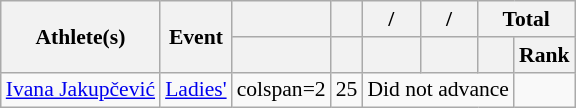<table class="wikitable" style="font-size:90%">
<tr>
<th rowspan="2">Athlete(s)</th>
<th rowspan="2">Event</th>
<th></th>
<th></th>
<th>/</th>
<th>/</th>
<th colspan="2">Total</th>
</tr>
<tr>
<th></th>
<th></th>
<th></th>
<th></th>
<th></th>
<th>Rank</th>
</tr>
<tr align="center">
<td align="left"><a href='#'>Ivana Jakupčević</a></td>
<td align="left"><a href='#'>Ladies'</a></td>
<td>colspan=2 </td>
<td>25</td>
<td colspan=3>Did not advance</td>
</tr>
</table>
